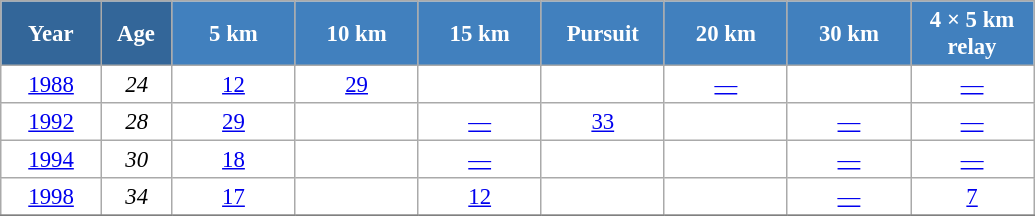<table class="wikitable" style="font-size:95%; text-align:center; border:grey solid 1px; border-collapse:collapse; background:#ffffff;">
<tr>
<th style="background-color:#369; color:white; width:60px;"> Year </th>
<th style="background-color:#369; color:white; width:40px;"> Age </th>
<th style="background-color:#4180be; color:white; width:75px;"> 5 km </th>
<th style="background-color:#4180be; color:white; width:75px;"> 10 km </th>
<th style="background-color:#4180be; color:white; width:75px;"> 15 km </th>
<th style="background-color:#4180be; color:white; width:75px;"> Pursuit </th>
<th style="background-color:#4180be; color:white; width:75px;"> 20 km </th>
<th style="background-color:#4180be; color:white; width:75px;"> 30 km </th>
<th style="background-color:#4180be; color:white; width:75px;"> 4 × 5 km <br> relay </th>
</tr>
<tr>
<td><a href='#'>1988</a></td>
<td><em>24</em></td>
<td><a href='#'>12</a></td>
<td><a href='#'>29</a></td>
<td></td>
<td></td>
<td><a href='#'>—</a></td>
<td></td>
<td><a href='#'>—</a></td>
</tr>
<tr>
<td><a href='#'>1992</a></td>
<td><em>28</em></td>
<td><a href='#'>29</a></td>
<td></td>
<td><a href='#'>—</a></td>
<td><a href='#'>33</a></td>
<td></td>
<td><a href='#'>—</a></td>
<td><a href='#'>—</a></td>
</tr>
<tr>
<td><a href='#'>1994</a></td>
<td><em>30</em></td>
<td><a href='#'>18</a></td>
<td></td>
<td><a href='#'>—</a></td>
<td><a href='#'></a></td>
<td></td>
<td><a href='#'>—</a></td>
<td><a href='#'>—</a></td>
</tr>
<tr>
<td><a href='#'>1998</a></td>
<td><em>34</em></td>
<td><a href='#'>17</a></td>
<td></td>
<td><a href='#'>12</a></td>
<td><a href='#'></a></td>
<td></td>
<td><a href='#'>—</a></td>
<td><a href='#'>7</a></td>
</tr>
<tr>
</tr>
</table>
